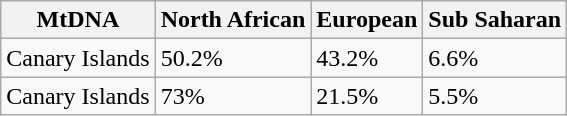<table class="wikitable">
<tr>
<th>MtDNA</th>
<th>North African</th>
<th>European</th>
<th>Sub Saharan</th>
</tr>
<tr>
<td>Canary Islands</td>
<td>50.2%</td>
<td>43.2%</td>
<td>6.6%</td>
</tr>
<tr>
<td>Canary Islands</td>
<td>73%</td>
<td>21.5%</td>
<td>5.5%</td>
</tr>
</table>
